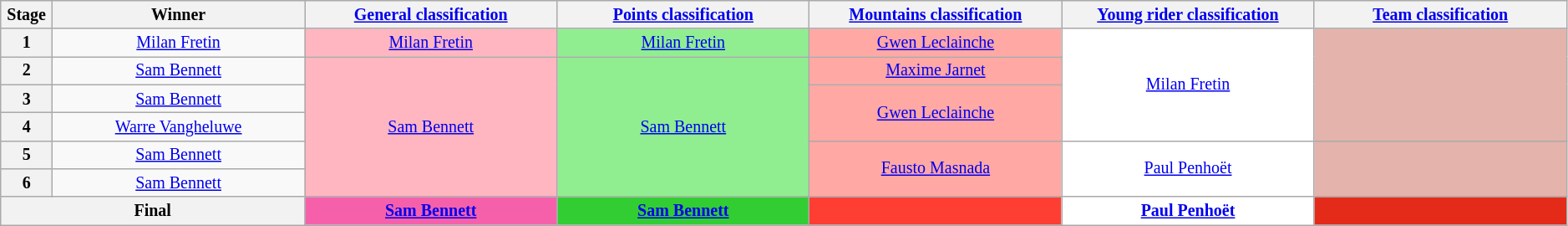<table class="wikitable" style="text-align: center; font-size:smaller;">
<tr style="background:#efefef;">
<th scope="col" style="width:2%;">Stage</th>
<th scope="col" style="width:14%;">Winner</th>
<th scope="col" style="width:14%;"><a href='#'>General classification</a><br></th>
<th scope="col" style="width:14%;"><a href='#'>Points classification</a><br></th>
<th scope="col" style="width:14%;"><a href='#'>Mountains classification</a><br></th>
<th scope="col" style="width:14%;"><a href='#'>Young rider classification</a><br></th>
<th scope="col" style="width:14%;"><a href='#'>Team classification</a><br></th>
</tr>
<tr>
<th>1</th>
<td><a href='#'>Milan Fretin</a></td>
<td style="background:lightpink;"><a href='#'>Milan Fretin</a></td>
<td style="background:lightgreen;"><a href='#'>Milan Fretin</a></td>
<td style="background:#FFA8A4;"><a href='#'>Gwen Leclainche</a></td>
<td style="background:white;" rowspan="4"><a href='#'>Milan Fretin</a></td>
<td style="background:#E4B3AB;" rowspan="4"></td>
</tr>
<tr>
<th>2</th>
<td><a href='#'>Sam Bennett</a></td>
<td style="background:lightpink;" rowspan="5"><a href='#'>Sam Bennett</a></td>
<td style="background:lightgreen;" rowspan="5"><a href='#'>Sam Bennett</a></td>
<td style="background:#FFA8A4;"><a href='#'>Maxime Jarnet</a></td>
</tr>
<tr>
<th>3</th>
<td><a href='#'>Sam Bennett</a></td>
<td style="background:#FFA8A4;" rowspan="2"><a href='#'>Gwen Leclainche</a></td>
</tr>
<tr>
<th>4</th>
<td><a href='#'>Warre Vangheluwe</a></td>
</tr>
<tr>
<th>5</th>
<td><a href='#'>Sam Bennett</a></td>
<td style="background:#FFA8A4;" rowspan="2"><a href='#'>Fausto Masnada</a></td>
<td style="background:white;" rowspan="2"><a href='#'>Paul Penhoët</a></td>
<td style="background:#E4B3AB;" rowspan="2"></td>
</tr>
<tr>
<th>6</th>
<td><a href='#'>Sam Bennett</a></td>
</tr>
<tr>
<th colspan="2">Final</th>
<th style="background:#F660AB;"><a href='#'>Sam Bennett</a></th>
<th style="background:limegreen;"><a href='#'>Sam Bennett</a></th>
<th style="background:#FF3E33;"></th>
<th style="background:white;"><a href='#'>Paul Penhoët</a></th>
<th style="background:#E42A19;"></th>
</tr>
</table>
